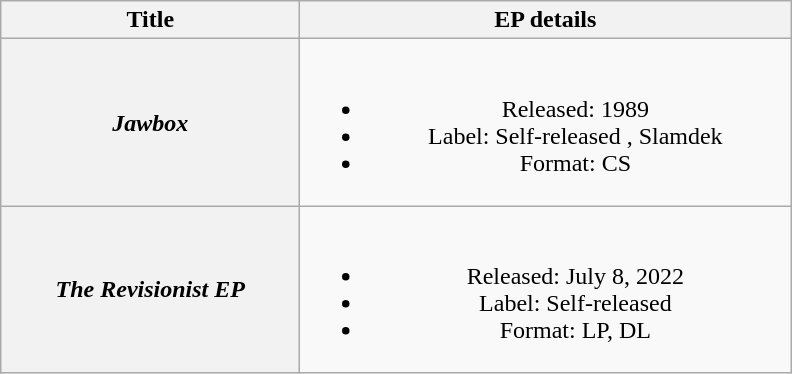<table class="wikitable plainrowheaders" style="text-align:center;">
<tr>
<th scope="col" style="width:12em;">Title</th>
<th scope="col" style="width:20em;">EP details</th>
</tr>
<tr>
<th scope="row"><em>Jawbox</em></th>
<td><br><ul><li>Released: 1989</li><li>Label: Self-released , Slamdek </li><li>Format: CS</li></ul></td>
</tr>
<tr>
<th scope="row"><em>The Revisionist EP</em></th>
<td><br><ul><li>Released: July 8, 2022</li><li>Label: Self-released</li><li>Format: LP, DL</li></ul></td>
</tr>
</table>
